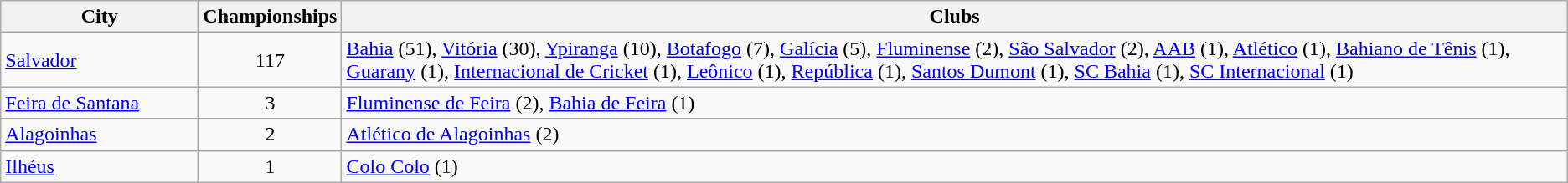<table class="wikitable">
<tr>
<th style="width:150px">City</th>
<th>Championships</th>
<th>Clubs</th>
</tr>
<tr>
<td> <a href='#'>Salvador</a></td>
<td align="center">117</td>
<td><a href='#'>Bahia</a> (51), <a href='#'>Vitória</a> (30), <a href='#'>Ypiranga</a> (10), <a href='#'>Botafogo</a> (7), <a href='#'>Galícia</a> (5), <a href='#'>Fluminense</a> (2), <a href='#'>São Salvador</a> (2), <a href='#'>AAB</a> (1), <a href='#'>Atlético</a> (1), <a href='#'>Bahiano de Tênis</a> (1), <a href='#'>Guarany</a> (1), <a href='#'>Internacional de Cricket</a> (1), <a href='#'>Leônico</a> (1), <a href='#'>República</a> (1), <a href='#'>Santos Dumont</a> (1), <a href='#'>SC Bahia</a> (1), <a href='#'>SC Internacional</a> (1)</td>
</tr>
<tr>
<td> <a href='#'>Feira de Santana</a></td>
<td align="center">3</td>
<td><a href='#'>Fluminense de Feira</a> (2), <a href='#'>Bahia de Feira</a> (1)</td>
</tr>
<tr>
<td> <a href='#'>Alagoinhas</a></td>
<td align="center">2</td>
<td><a href='#'>Atlético de Alagoinhas</a> (2)</td>
</tr>
<tr>
<td> <a href='#'>Ilhéus</a></td>
<td align="center">1</td>
<td><a href='#'>Colo Colo</a> (1)</td>
</tr>
</table>
